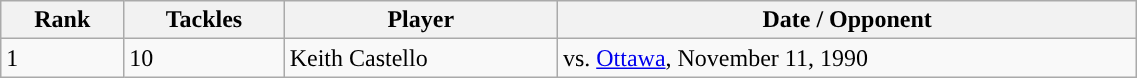<table class="wikitable" style="width:60%;">
<tr>
<th>Rank</th>
<th>Tackles</th>
<th>Player</th>
<th>Date / Opponent</th>
</tr>
<tr>
<td>1</td>
<td>10</td>
<td>Keith Castello</td>
<td>vs. <a href='#'>Ottawa</a>, November 11, 1990</td>
</tr>
</table>
